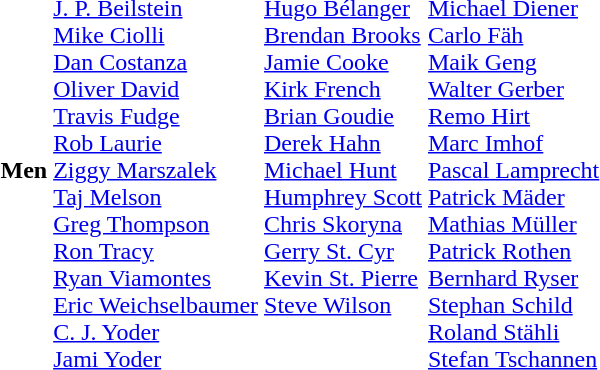<table>
<tr>
<th scope="row">Men</th>
<td><br><a href='#'>J. P. Beilstein</a><br><a href='#'>Mike Ciolli</a><br><a href='#'>Dan Costanza</a><br><a href='#'>Oliver David</a><br><a href='#'>Travis Fudge</a><br><a href='#'>Rob Laurie</a><br><a href='#'>Ziggy Marszalek</a><br><a href='#'>Taj Melson</a><br><a href='#'>Greg Thompson</a><br><a href='#'>Ron Tracy</a><br><a href='#'>Ryan Viamontes</a><br><a href='#'>Eric Weichselbaumer</a><br><a href='#'>C. J. Yoder</a><br><a href='#'>Jami Yoder</a></td>
<td valign=top><br><a href='#'>Hugo Bélanger</a><br><a href='#'>Brendan Brooks</a><br><a href='#'>Jamie Cooke</a><br><a href='#'>Kirk French</a><br><a href='#'>Brian Goudie</a><br><a href='#'>Derek Hahn</a><br><a href='#'>Michael Hunt</a><br><a href='#'>Humphrey Scott</a><br><a href='#'>Chris Skoryna</a><br><a href='#'>Gerry St. Cyr</a><br><a href='#'>Kevin St. Pierre</a><br><a href='#'>Steve Wilson</a></td>
<td><br><a href='#'>Michael Diener</a><br><a href='#'>Carlo Fäh</a><br><a href='#'>Maik Geng</a><br><a href='#'>Walter Gerber</a><br><a href='#'>Remo Hirt</a><br><a href='#'>Marc Imhof</a><br><a href='#'>Pascal Lamprecht</a><br><a href='#'>Patrick Mäder</a><br><a href='#'>Mathias Müller</a><br><a href='#'>Patrick Rothen</a><br><a href='#'>Bernhard Ryser</a><br><a href='#'>Stephan Schild</a><br><a href='#'>Roland Stähli</a><br><a href='#'>Stefan Tschannen</a></td>
</tr>
</table>
